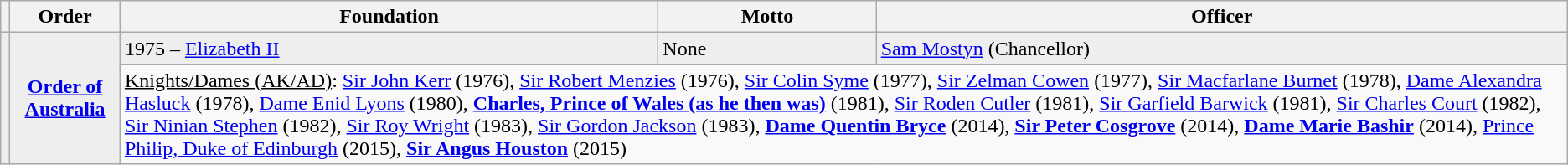<table class="wikitable">
<tr>
<th></th>
<th>Order</th>
<th>Foundation</th>
<th>Motto</th>
<th>Officer<br></th>
</tr>
<tr style="background:#eee;">
<td rowspan="2" style="text-align:center;"><br></td>
<td rowspan="2" style="text-align:center;"><strong><a href='#'>Order of Australia</a></strong></td>
<td>1975 – <a href='#'>Elizabeth II</a></td>
<td>None</td>
<td><a href='#'>Sam Mostyn</a> (Chancellor)</td>
</tr>
<tr>
<td colspan=4><u>Knights/Dames (AK/AD)</u>: <a href='#'>Sir John Kerr</a> (1976), <a href='#'>Sir Robert Menzies</a> (1976), <a href='#'>Sir Colin Syme</a> (1977), <a href='#'>Sir Zelman Cowen</a> (1977), <a href='#'>Sir Macfarlane Burnet</a> (1978), <a href='#'>Dame Alexandra Hasluck</a> (1978), <a href='#'>Dame Enid Lyons</a> (1980), <strong><a href='#'>Charles, Prince of Wales (as he then was)</a></strong> (1981), <a href='#'>Sir Roden Cutler</a> (1981), <a href='#'>Sir Garfield Barwick</a> (1981), <a href='#'>Sir Charles Court</a> (1982), <a href='#'>Sir Ninian Stephen</a> (1982), <a href='#'>Sir Roy Wright</a> (1983), <a href='#'>Sir Gordon Jackson</a> (1983), <strong><a href='#'>Dame Quentin Bryce</a></strong> (2014), <strong><a href='#'>Sir Peter Cosgrove</a></strong> (2014), <strong><a href='#'>Dame Marie Bashir</a></strong> (2014), <a href='#'>Prince Philip, Duke of Edinburgh</a> (2015), <strong><a href='#'>Sir Angus Houston</a></strong> (2015)</td>
</tr>
</table>
